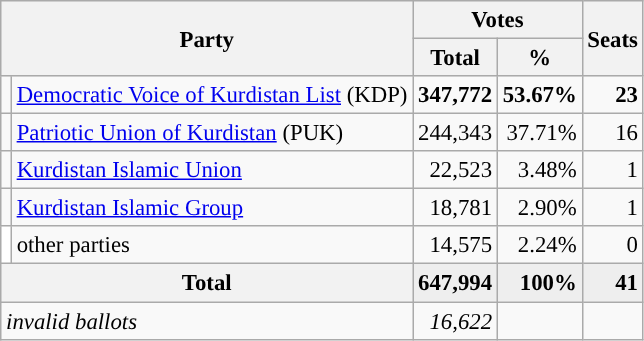<table class="wikitable sortable" style="font-size:95%">
<tr style="background-color:#EEE;">
<th colspan="2" rowspan="2" class="unsortable">Party</th>
<th colspan="2">Votes</th>
<th rowspan="2">Seats</th>
</tr>
<tr style="background-color:#EEE;">
<th>Total</th>
<th>%</th>
</tr>
<tr>
<td></td>
<td><a href='#'>Democratic Voice of Kurdistan List</a> (KDP)</td>
<td align="right"><strong>347,772</strong></td>
<td align="right"><strong>53.67%</strong></td>
<td align="right"><strong>23</strong></td>
</tr>
<tr>
<td></td>
<td><a href='#'>Patriotic Union of Kurdistan</a> (PUK)</td>
<td align="right">244,343</td>
<td align="right">37.71%</td>
<td align="right">16</td>
</tr>
<tr>
<td></td>
<td><a href='#'>Kurdistan Islamic Union</a></td>
<td align="right">22,523</td>
<td align="right">3.48%</td>
<td align="right">1</td>
</tr>
<tr>
<td></td>
<td><a href='#'>Kurdistan Islamic Group</a></td>
<td align="right">18,781</td>
<td align="right">2.90%</td>
<td align="right">1</td>
</tr>
<tr>
<td bgcolor="#fff"></td>
<td>other parties</td>
<td align="right">14,575</td>
<td align="right">2.24%</td>
<td align="right">0</td>
</tr>
<tr class="sortbottom" bgcolor="#EEE">
<th colspan=2>Total</th>
<td align="right"><strong>647,994</strong></td>
<td align="right"><strong>100%</strong></td>
<td align="right"><strong>41</strong></td>
</tr>
<tr class="sortbottom">
<td colspan=2><em>invalid ballots</em></td>
<td align="right"><em>16,622</em></td>
<td align="right"></td>
<td align="right"></td>
</tr>
</table>
